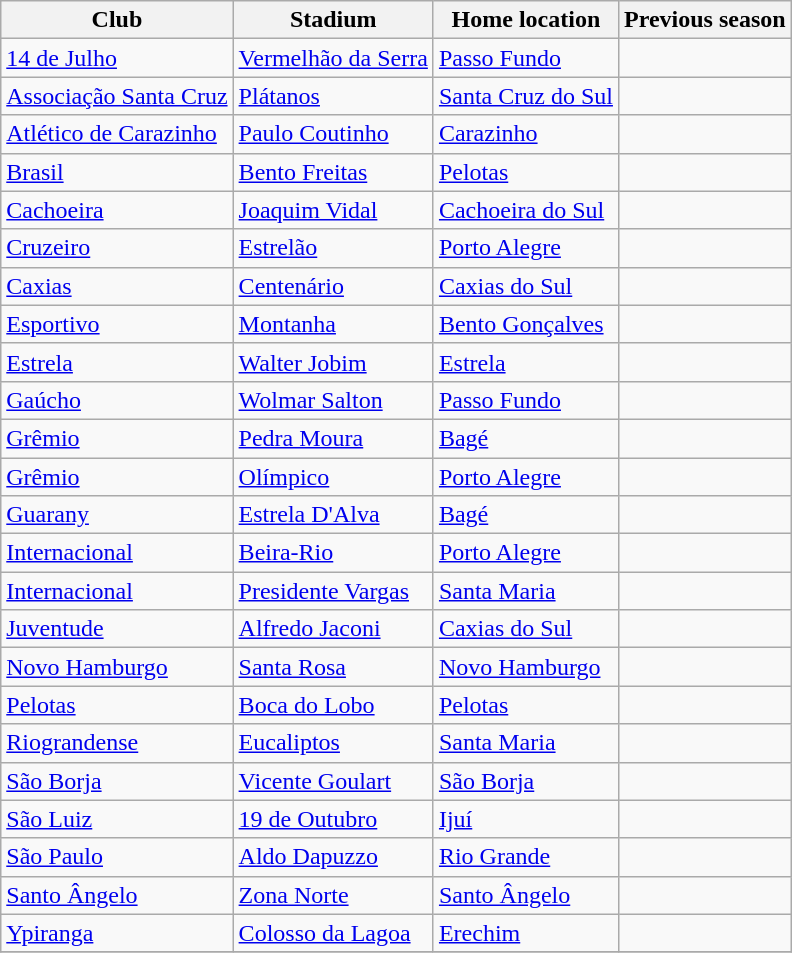<table class="wikitable sortable">
<tr>
<th>Club</th>
<th>Stadium</th>
<th>Home location</th>
<th>Previous season</th>
</tr>
<tr>
<td><a href='#'>14 de Julho</a></td>
<td><a href='#'>Vermelhão da Serra</a></td>
<td><a href='#'>Passo Fundo</a></td>
<td></td>
</tr>
<tr>
<td><a href='#'>Associação Santa Cruz</a></td>
<td><a href='#'>Plátanos</a></td>
<td><a href='#'>Santa Cruz do Sul</a></td>
<td></td>
</tr>
<tr>
<td><a href='#'>Atlético de Carazinho</a></td>
<td><a href='#'>Paulo Coutinho</a></td>
<td><a href='#'>Carazinho</a></td>
<td></td>
</tr>
<tr>
<td><a href='#'>Brasil</a></td>
<td><a href='#'>Bento Freitas</a></td>
<td><a href='#'>Pelotas</a></td>
<td></td>
</tr>
<tr>
<td><a href='#'>Cachoeira</a></td>
<td><a href='#'>Joaquim Vidal</a></td>
<td><a href='#'>Cachoeira do Sul</a></td>
<td></td>
</tr>
<tr>
<td><a href='#'>Cruzeiro</a></td>
<td><a href='#'>Estrelão</a></td>
<td><a href='#'>Porto Alegre</a></td>
<td></td>
</tr>
<tr>
<td><a href='#'>Caxias</a></td>
<td><a href='#'>Centenário</a></td>
<td><a href='#'>Caxias do Sul</a></td>
<td></td>
</tr>
<tr>
<td><a href='#'>Esportivo</a></td>
<td><a href='#'>Montanha</a></td>
<td><a href='#'>Bento Gonçalves</a></td>
<td></td>
</tr>
<tr>
<td><a href='#'>Estrela</a></td>
<td><a href='#'>Walter Jobim</a></td>
<td><a href='#'>Estrela</a></td>
<td></td>
</tr>
<tr>
<td><a href='#'>Gaúcho</a></td>
<td><a href='#'>Wolmar Salton</a></td>
<td><a href='#'>Passo Fundo</a></td>
<td></td>
</tr>
<tr>
<td><a href='#'>Grêmio</a></td>
<td><a href='#'>Pedra Moura</a></td>
<td><a href='#'>Bagé</a></td>
<td></td>
</tr>
<tr>
<td><a href='#'>Grêmio</a></td>
<td><a href='#'>Olímpico</a></td>
<td><a href='#'>Porto Alegre</a></td>
<td></td>
</tr>
<tr>
<td><a href='#'>Guarany</a></td>
<td><a href='#'>Estrela D'Alva</a></td>
<td><a href='#'>Bagé</a></td>
<td></td>
</tr>
<tr>
<td><a href='#'>Internacional</a></td>
<td><a href='#'>Beira-Rio</a></td>
<td><a href='#'>Porto Alegre</a></td>
<td></td>
</tr>
<tr>
<td><a href='#'>Internacional</a></td>
<td><a href='#'>Presidente Vargas</a></td>
<td><a href='#'>Santa Maria</a></td>
<td></td>
</tr>
<tr>
<td><a href='#'>Juventude</a></td>
<td><a href='#'>Alfredo Jaconi</a></td>
<td><a href='#'>Caxias do Sul</a></td>
<td></td>
</tr>
<tr>
<td><a href='#'>Novo Hamburgo</a></td>
<td><a href='#'>Santa Rosa</a></td>
<td><a href='#'>Novo Hamburgo</a></td>
<td></td>
</tr>
<tr>
<td><a href='#'>Pelotas</a></td>
<td><a href='#'>Boca do Lobo</a></td>
<td><a href='#'>Pelotas</a></td>
<td></td>
</tr>
<tr>
<td><a href='#'>Riograndense</a></td>
<td><a href='#'>Eucaliptos</a></td>
<td><a href='#'>Santa Maria</a></td>
<td></td>
</tr>
<tr>
<td><a href='#'>São Borja</a></td>
<td><a href='#'>Vicente Goulart</a></td>
<td><a href='#'>São Borja</a></td>
<td></td>
</tr>
<tr>
<td><a href='#'>São Luiz</a></td>
<td><a href='#'>19 de Outubro</a></td>
<td><a href='#'>Ijuí</a></td>
<td></td>
</tr>
<tr>
<td><a href='#'>São Paulo</a></td>
<td><a href='#'>Aldo Dapuzzo</a></td>
<td><a href='#'>Rio Grande</a></td>
<td></td>
</tr>
<tr>
<td><a href='#'>Santo Ângelo</a></td>
<td><a href='#'>Zona Norte</a></td>
<td><a href='#'>Santo Ângelo</a></td>
<td></td>
</tr>
<tr>
<td><a href='#'>Ypiranga</a></td>
<td><a href='#'>Colosso da Lagoa</a></td>
<td><a href='#'>Erechim</a></td>
<td></td>
</tr>
<tr>
</tr>
</table>
